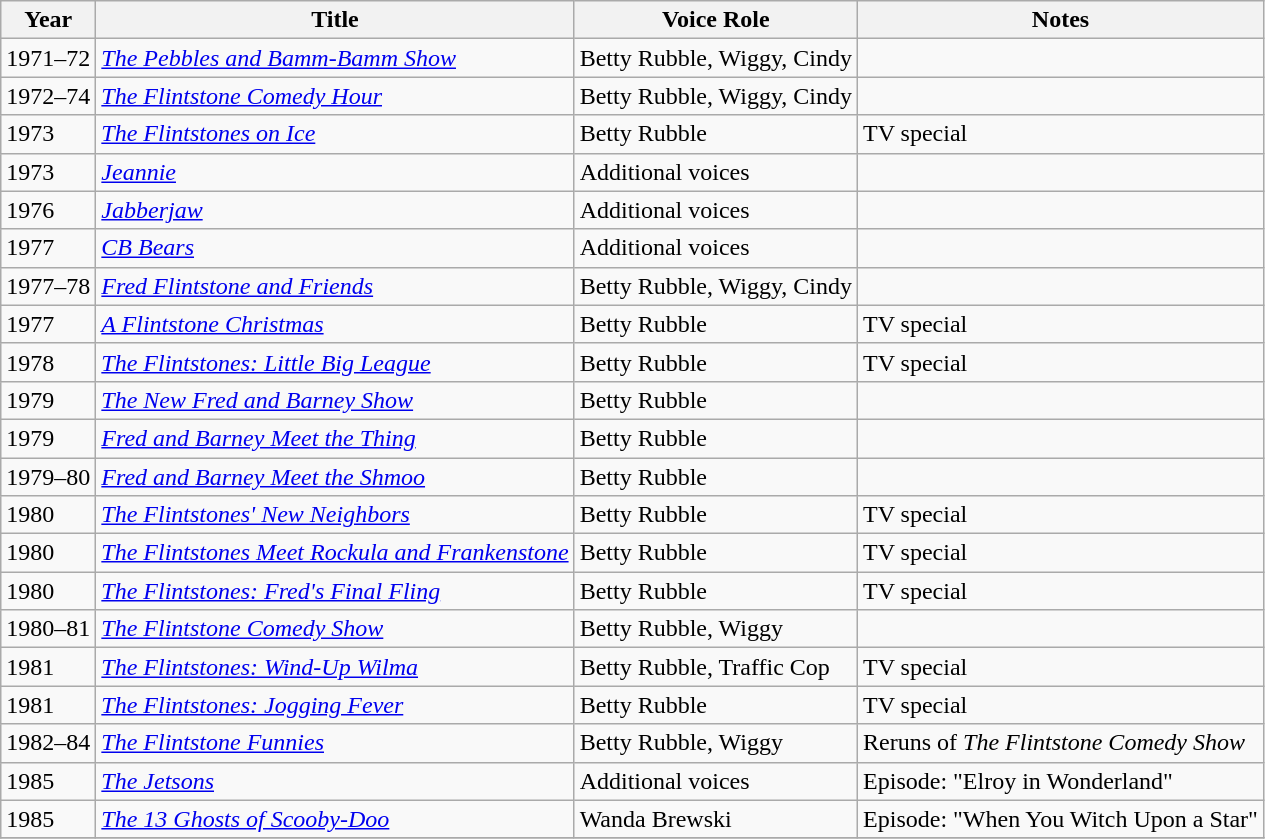<table class="wikitable">
<tr>
<th>Year</th>
<th>Title</th>
<th>Voice Role</th>
<th>Notes</th>
</tr>
<tr>
<td>1971–72</td>
<td><em><a href='#'>The Pebbles and Bamm-Bamm Show</a></em></td>
<td>Betty Rubble, Wiggy, Cindy</td>
<td></td>
</tr>
<tr>
<td>1972–74</td>
<td><em><a href='#'>The Flintstone Comedy Hour</a></em></td>
<td>Betty Rubble, Wiggy, Cindy</td>
<td></td>
</tr>
<tr>
<td>1973</td>
<td><em><a href='#'>The Flintstones on Ice</a></em></td>
<td>Betty Rubble</td>
<td>TV special</td>
</tr>
<tr>
<td>1973</td>
<td><em><a href='#'>Jeannie</a></em></td>
<td>Additional voices</td>
<td></td>
</tr>
<tr>
<td>1976</td>
<td><em><a href='#'>Jabberjaw</a></em></td>
<td>Additional voices</td>
<td></td>
</tr>
<tr>
<td>1977</td>
<td><em><a href='#'>CB Bears</a></em></td>
<td>Additional voices</td>
<td></td>
</tr>
<tr>
<td>1977–78</td>
<td><em><a href='#'>Fred Flintstone and Friends</a></em></td>
<td>Betty Rubble, Wiggy, Cindy</td>
<td></td>
</tr>
<tr>
<td>1977</td>
<td><em><a href='#'>A Flintstone Christmas</a></em></td>
<td>Betty Rubble</td>
<td>TV special</td>
</tr>
<tr>
<td>1978</td>
<td><em><a href='#'>The Flintstones: Little Big League</a></em></td>
<td>Betty Rubble</td>
<td>TV special</td>
</tr>
<tr>
<td>1979</td>
<td><em><a href='#'>The New Fred and Barney Show</a></em></td>
<td>Betty Rubble</td>
<td></td>
</tr>
<tr>
<td>1979</td>
<td><em><a href='#'>Fred and Barney Meet the Thing</a></em></td>
<td>Betty Rubble</td>
<td></td>
</tr>
<tr>
<td>1979–80</td>
<td><em><a href='#'>Fred and Barney Meet the Shmoo</a></em></td>
<td>Betty Rubble</td>
<td></td>
</tr>
<tr>
<td>1980</td>
<td><em><a href='#'>The Flintstones' New Neighbors</a></em></td>
<td>Betty Rubble</td>
<td>TV special</td>
</tr>
<tr>
<td>1980</td>
<td><em><a href='#'>The Flintstones Meet Rockula and Frankenstone</a></em></td>
<td>Betty Rubble</td>
<td>TV special</td>
</tr>
<tr>
<td>1980</td>
<td><em><a href='#'>The Flintstones: Fred's Final Fling</a></em></td>
<td>Betty Rubble</td>
<td>TV special</td>
</tr>
<tr>
<td>1980–81</td>
<td><em><a href='#'>The Flintstone Comedy Show</a></em></td>
<td>Betty Rubble, Wiggy</td>
<td></td>
</tr>
<tr>
<td>1981</td>
<td><em><a href='#'>The Flintstones: Wind-Up Wilma</a></em></td>
<td>Betty Rubble, Traffic Cop</td>
<td>TV special</td>
</tr>
<tr>
<td>1981</td>
<td><em><a href='#'>The Flintstones: Jogging Fever</a></em></td>
<td>Betty Rubble</td>
<td>TV special</td>
</tr>
<tr>
<td>1982–84</td>
<td><em><a href='#'>The Flintstone Funnies</a></em></td>
<td>Betty Rubble, Wiggy</td>
<td>Reruns of <em>The Flintstone Comedy Show</em></td>
</tr>
<tr>
<td>1985</td>
<td><em><a href='#'>The Jetsons</a></em></td>
<td>Additional voices</td>
<td>Episode: "Elroy in Wonderland"</td>
</tr>
<tr>
<td>1985</td>
<td><em><a href='#'>The 13 Ghosts of Scooby-Doo</a></em></td>
<td>Wanda Brewski</td>
<td>Episode: "When You Witch Upon a Star"</td>
</tr>
<tr>
</tr>
</table>
